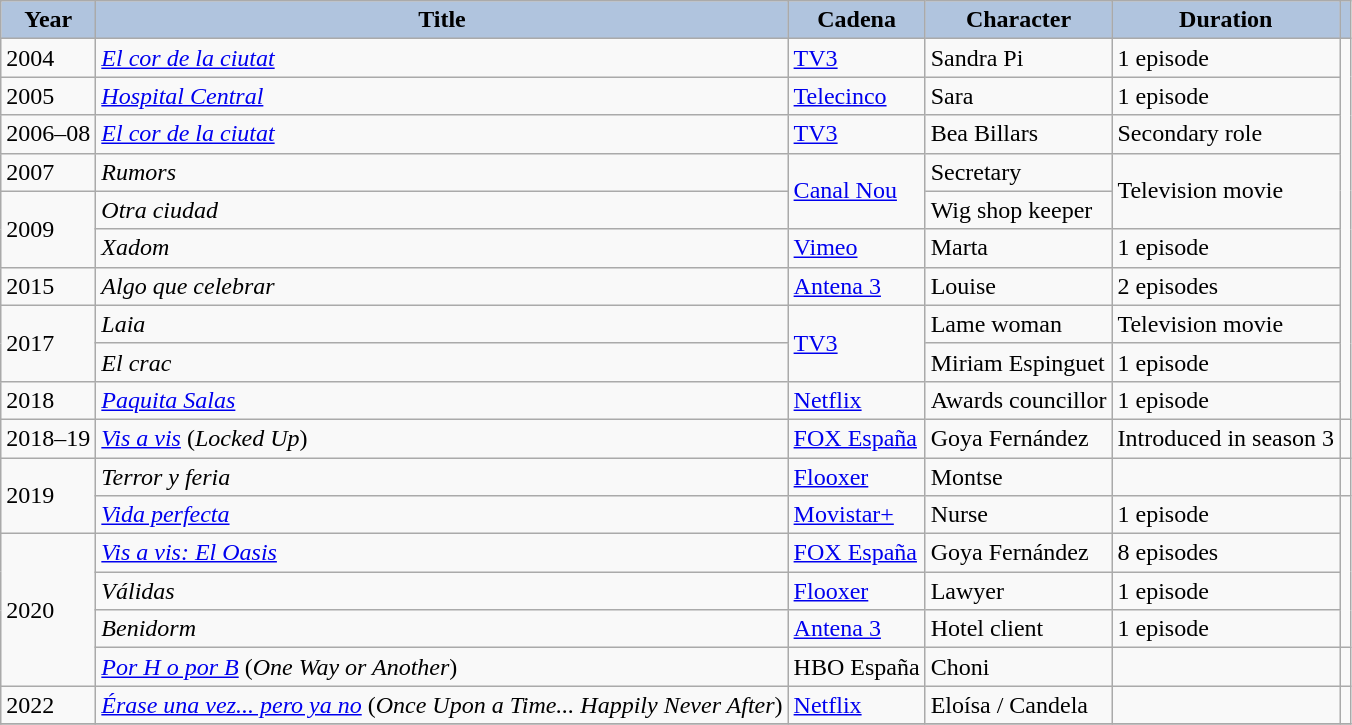<table class="wikitable">
<tr>
<th style="background: #B0C4DE;">Year</th>
<th style="background: #B0C4DE;">Title</th>
<th style="background: #B0C4DE;">Cadena</th>
<th style="background: #B0C4DE;">Character</th>
<th style="background: #B0C4DE;">Duration</th>
<th style="background: #B0C4DE;"></th>
</tr>
<tr>
<td>2004</td>
<td><em><a href='#'>El cor de la ciutat</a></em></td>
<td><a href='#'>TV3</a></td>
<td>Sandra Pi</td>
<td>1 episode</td>
</tr>
<tr>
<td>2005</td>
<td><em><a href='#'>Hospital Central</a></em></td>
<td><a href='#'>Telecinco</a></td>
<td>Sara</td>
<td>1 episode</td>
</tr>
<tr>
<td>2006–08</td>
<td><em><a href='#'>El cor de la ciutat</a></em></td>
<td><a href='#'>TV3</a></td>
<td>Bea Billars</td>
<td>Secondary role</td>
</tr>
<tr>
<td>2007</td>
<td><em>Rumors</em></td>
<td rowspan="2"><a href='#'>Canal Nou</a></td>
<td>Secretary</td>
<td rowspan="2">Television movie</td>
</tr>
<tr>
<td rowspan="2">2009</td>
<td><em>Otra ciudad</em></td>
<td>Wig shop keeper</td>
</tr>
<tr>
<td><em>Xadom</em></td>
<td><a href='#'>Vimeo</a></td>
<td>Marta</td>
<td>1 episode</td>
</tr>
<tr>
<td>2015</td>
<td><em>Algo que celebrar</em></td>
<td><a href='#'>Antena 3</a></td>
<td>Louise</td>
<td>2 episodes</td>
</tr>
<tr>
<td rowspan="2">2017</td>
<td><em>Laia</em></td>
<td rowspan="2"><a href='#'>TV3</a></td>
<td>Lame woman</td>
<td>Television movie</td>
</tr>
<tr>
<td><em>El crac</em></td>
<td>Miriam Espinguet</td>
<td>1 episode</td>
</tr>
<tr>
<td>2018</td>
<td><em><a href='#'>Paquita Salas</a></em></td>
<td><a href='#'>Netflix</a></td>
<td>Awards councillor</td>
<td>1 episode</td>
</tr>
<tr>
<td>2018–19</td>
<td><em><a href='#'>Vis a vis</a></em> (<em>Locked Up</em>)</td>
<td><a href='#'>FOX España</a></td>
<td>Goya Fernández</td>
<td>Introduced in season 3</td>
<td></td>
</tr>
<tr>
<td rowspan="2">2019</td>
<td><em>Terror y feria</em></td>
<td><a href='#'>Flooxer</a></td>
<td>Montse</td>
<td></td>
<td></td>
</tr>
<tr>
<td><em><a href='#'>Vida perfecta</a></em></td>
<td><a href='#'>Movistar+</a></td>
<td>Nurse</td>
<td>1 episode</td>
</tr>
<tr>
<td rowspan="4">2020</td>
<td><em><a href='#'>Vis a vis: El Oasis</a></em></td>
<td><a href='#'>FOX España</a></td>
<td>Goya Fernández</td>
<td>8 episodes</td>
</tr>
<tr>
<td><em>Válidas</em></td>
<td><a href='#'>Flooxer</a></td>
<td>Lawyer</td>
<td>1 episode</td>
</tr>
<tr>
<td><em>Benidorm</em></td>
<td><a href='#'>Antena 3</a></td>
<td>Hotel client</td>
<td>1 episode</td>
</tr>
<tr>
<td><em><a href='#'>Por H o por B</a></em> (<em>One Way or Another</em>)</td>
<td>HBO España</td>
<td>Choni</td>
<td></td>
<td></td>
</tr>
<tr>
<td>2022</td>
<td><em><a href='#'>Érase una vez... pero ya no</a></em> (<em>Once Upon a Time... Happily Never After</em>)</td>
<td><a href='#'>Netflix</a></td>
<td>Eloísa / Candela</td>
<td></td>
<td></td>
</tr>
<tr>
</tr>
</table>
